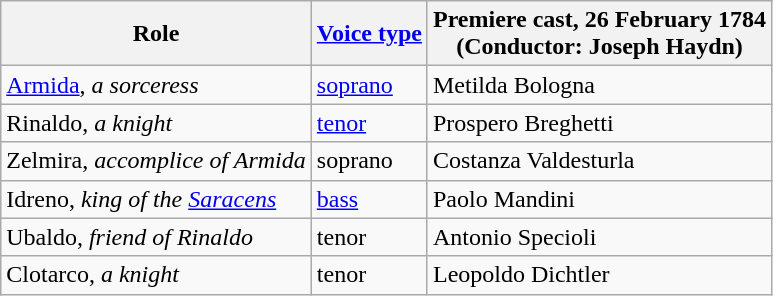<table class="wikitable">
<tr>
<th>Role</th>
<th><a href='#'>Voice type</a></th>
<th>Premiere cast, 26 February 1784<br>(Conductor: Joseph Haydn)</th>
</tr>
<tr>
<td><a href='#'>Armida</a>, <em>a sorceress</em></td>
<td><a href='#'>soprano</a></td>
<td>Metilda Bologna</td>
</tr>
<tr>
<td>Rinaldo, <em>a knight</em></td>
<td><a href='#'>tenor</a></td>
<td>Prospero Breghetti</td>
</tr>
<tr>
<td>Zelmira, <em>accomplice of Armida</em></td>
<td>soprano</td>
<td>Costanza Valdesturla</td>
</tr>
<tr>
<td>Idreno, <em>king of the <a href='#'>Saracens</a></em></td>
<td><a href='#'>bass</a></td>
<td>Paolo Mandini</td>
</tr>
<tr>
<td>Ubaldo, <em>friend of Rinaldo</em></td>
<td>tenor</td>
<td>Antonio Specioli</td>
</tr>
<tr>
<td>Clotarco, <em>a knight</em></td>
<td>tenor</td>
<td>Leopoldo Dichtler</td>
</tr>
</table>
